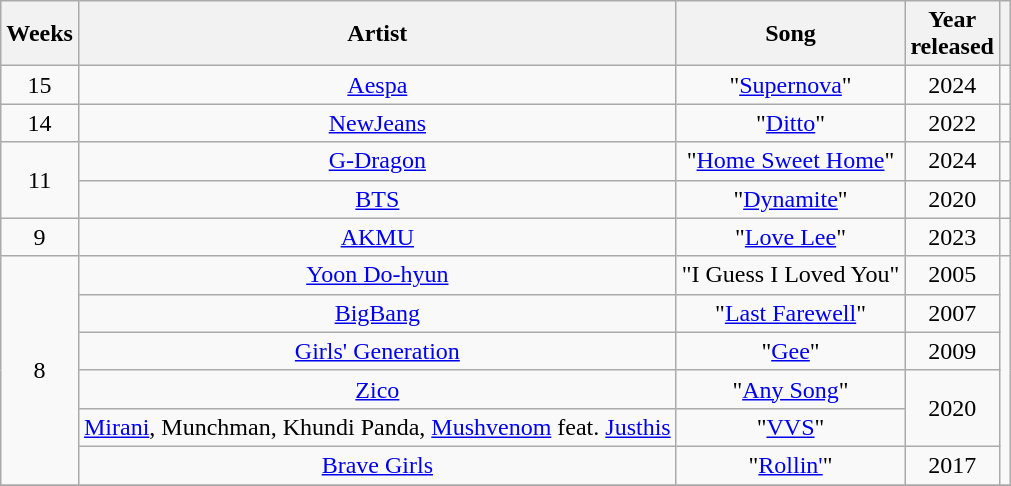<table class="wikitable sortable plainrowheaders" style="text-align:center;">
<tr>
<th>Weeks</th>
<th>Artist</th>
<th>Song</th>
<th>Year<br>released</th>
<th class="unsortable"></th>
</tr>
<tr>
<td>15</td>
<td><a href='#'>Aespa</a></td>
<td>"<a href='#'>Supernova</a>"</td>
<td>2024</td>
<td></td>
</tr>
<tr>
<td>14</td>
<td><a href='#'>NewJeans</a></td>
<td>"<a href='#'>Ditto</a>"</td>
<td>2022</td>
<td></td>
</tr>
<tr>
<td rowspan="2">11</td>
<td><a href='#'>G-Dragon</a></td>
<td>"<a href='#'>Home Sweet Home</a>"</td>
<td>2024</td>
<td></td>
</tr>
<tr>
<td><a href='#'>BTS</a></td>
<td>"<a href='#'>Dynamite</a>"</td>
<td>2020</td>
<td></td>
</tr>
<tr>
<td>9</td>
<td><a href='#'>AKMU</a></td>
<td>"<a href='#'>Love Lee</a>"</td>
<td>2023</td>
<td></td>
</tr>
<tr>
<td rowspan="6">8</td>
<td><a href='#'>Yoon Do-hyun</a></td>
<td>"I Guess I Loved You"</td>
<td>2005</td>
<td rowspan="6"></td>
</tr>
<tr>
<td><a href='#'>BigBang</a></td>
<td>"<a href='#'>Last Farewell</a>"</td>
<td>2007</td>
</tr>
<tr>
<td><a href='#'>Girls' Generation</a></td>
<td>"<a href='#'>Gee</a>"</td>
<td>2009</td>
</tr>
<tr>
<td><a href='#'>Zico</a></td>
<td>"<a href='#'>Any Song</a>"</td>
<td rowspan="2">2020</td>
</tr>
<tr>
<td><a href='#'>Mirani</a>, Munchman, Khundi Panda, <a href='#'>Mushvenom</a> feat. <a href='#'>Justhis</a></td>
<td>"<a href='#'>VVS</a>"</td>
</tr>
<tr>
<td><a href='#'>Brave Girls</a></td>
<td>"<a href='#'>Rollin'</a>"</td>
<td>2017</td>
</tr>
<tr>
</tr>
</table>
